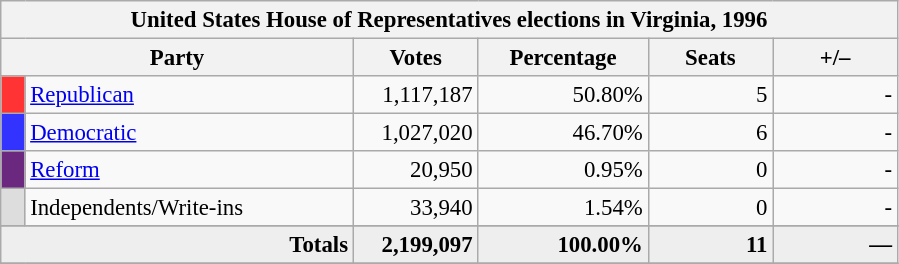<table class="wikitable" style="font-size: 95%;">
<tr>
<th colspan="6">United States House of Representatives elections in Virginia, 1996</th>
</tr>
<tr>
<th colspan=2 style="width: 15em">Party</th>
<th style="width: 5em">Votes</th>
<th style="width: 7em">Percentage</th>
<th style="width: 5em">Seats</th>
<th style="width: 5em">+/–</th>
</tr>
<tr>
<th style="background-color:#FF3333; width: 3px"></th>
<td style="width: 130px"><a href='#'>Republican</a></td>
<td align="right">1,117,187</td>
<td align="right">50.80%</td>
<td align="right">5</td>
<td align="right">-</td>
</tr>
<tr>
<th style="background-color:#3333FF; width: 3px"></th>
<td style="width: 130px"><a href='#'>Democratic</a></td>
<td align="right">1,027,020</td>
<td align="right">46.70%</td>
<td align="right">6</td>
<td align="right">-</td>
</tr>
<tr>
<th style="background-color:#6A287E; width: 3px"></th>
<td style="width: 130px"><a href='#'>Reform</a></td>
<td align="right">20,950</td>
<td align="right">0.95%</td>
<td align="right">0</td>
<td align="right">-</td>
</tr>
<tr>
<th style="background-color:#DDDDDD; width: 3px"></th>
<td style="width: 130px">Independents/Write-ins</td>
<td align="right">33,940</td>
<td align="right">1.54%</td>
<td align="right">0</td>
<td align="right">-</td>
</tr>
<tr>
</tr>
<tr bgcolor="#EEEEEE">
<td colspan="2" align="right"><strong>Totals</strong></td>
<td align="right"><strong>2,199,097</strong></td>
<td align="right"><strong>100.00%</strong></td>
<td align="right"><strong>11</strong></td>
<td align="right"><strong>—</strong></td>
</tr>
<tr bgcolor="#EEEEEE">
</tr>
</table>
